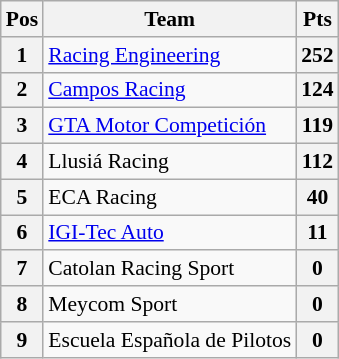<table class="wikitable" style="font-size: 90%; text-align:center">
<tr valign="top">
<th valign="middle">Pos</th>
<th valign="middle">Team</th>
<th valign="middle">Pts</th>
</tr>
<tr>
<th>1</th>
<td align=left><a href='#'>Racing Engineering</a></td>
<th>252</th>
</tr>
<tr>
<th>2</th>
<td align=left><a href='#'>Campos Racing</a></td>
<th>124</th>
</tr>
<tr>
<th>3</th>
<td align=left><a href='#'>GTA Motor Competición</a></td>
<th>119</th>
</tr>
<tr>
<th>4</th>
<td align=left>Llusiá Racing</td>
<th>112</th>
</tr>
<tr>
<th>5</th>
<td align=left>ECA Racing</td>
<th>40</th>
</tr>
<tr>
<th>6</th>
<td align=left><a href='#'>IGI-Tec Auto</a></td>
<th>11</th>
</tr>
<tr>
<th>7</th>
<td align=left>Catolan Racing Sport</td>
<th>0</th>
</tr>
<tr>
<th>8</th>
<td align=left>Meycom Sport</td>
<th>0</th>
</tr>
<tr>
<th>9</th>
<td align=left>Escuela Española de Pilotos</td>
<th>0</th>
</tr>
</table>
